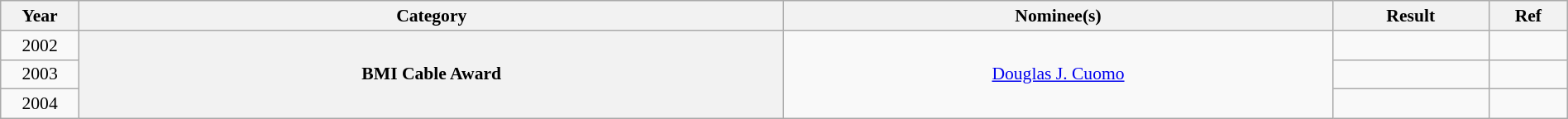<table class="wikitable plainrowheaders" style="font-size: 90%; text-align:center" width=100%>
<tr>
<th scope="col" width="5%">Year</th>
<th scope="col" width="45%">Category</th>
<th scope="col" width="35%">Nominee(s)</th>
<th scope="col" width="10%">Result</th>
<th scope="col" width="5%">Ref</th>
</tr>
<tr>
<td>2002</td>
<th scope="row" style="text-align:center" rowspan="3">BMI Cable Award</th>
<td rowspan="3"><a href='#'>Douglas J. Cuomo</a></td>
<td></td>
<td></td>
</tr>
<tr>
<td>2003</td>
<td></td>
<td></td>
</tr>
<tr>
<td>2004</td>
<td></td>
<td></td>
</tr>
</table>
